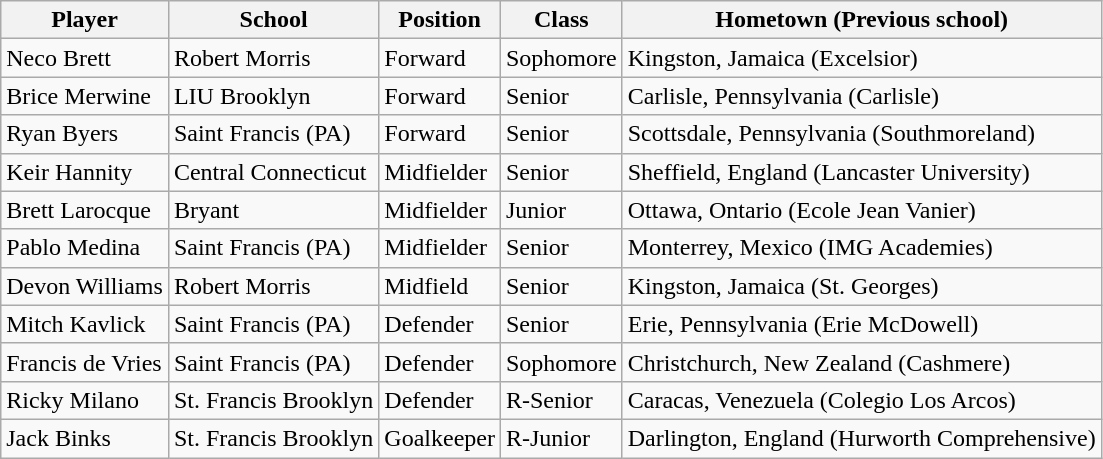<table class="wikitable sortable" style="text-align: left;">
<tr>
<th>Player</th>
<th>School</th>
<th>Position</th>
<th>Class</th>
<th>Hometown (Previous school)</th>
</tr>
<tr>
<td>Neco Brett</td>
<td>Robert Morris</td>
<td>Forward</td>
<td>Sophomore</td>
<td>Kingston, Jamaica (Excelsior)</td>
</tr>
<tr>
<td>Brice Merwine</td>
<td>LIU Brooklyn</td>
<td>Forward</td>
<td>Senior</td>
<td>Carlisle, Pennsylvania (Carlisle)</td>
</tr>
<tr>
<td>Ryan Byers</td>
<td>Saint Francis (PA)</td>
<td>Forward</td>
<td>Senior</td>
<td>Scottsdale, Pennsylvania (Southmoreland)</td>
</tr>
<tr>
<td>Keir Hannity</td>
<td>Central Connecticut</td>
<td>Midfielder</td>
<td>Senior</td>
<td>Sheffield, England (Lancaster University)</td>
</tr>
<tr>
<td>Brett Larocque</td>
<td>Bryant</td>
<td>Midfielder</td>
<td>Junior</td>
<td>Ottawa, Ontario (Ecole Jean Vanier)</td>
</tr>
<tr>
<td>Pablo Medina</td>
<td>Saint Francis (PA)</td>
<td>Midfielder</td>
<td>Senior</td>
<td>Monterrey, Mexico (IMG Academies)</td>
</tr>
<tr>
<td>Devon Williams</td>
<td>Robert Morris</td>
<td>Midfield</td>
<td>Senior</td>
<td>Kingston, Jamaica (St. Georges)</td>
</tr>
<tr>
<td>Mitch Kavlick</td>
<td>Saint Francis (PA)</td>
<td>Defender</td>
<td>Senior</td>
<td>Erie, Pennsylvania (Erie McDowell)</td>
</tr>
<tr>
<td>Francis de Vries</td>
<td>Saint Francis (PA)</td>
<td>Defender</td>
<td>Sophomore</td>
<td>Christchurch, New Zealand (Cashmere)</td>
</tr>
<tr>
<td>Ricky Milano</td>
<td>St. Francis Brooklyn</td>
<td>Defender</td>
<td>R-Senior</td>
<td>Caracas, Venezuela (Colegio Los Arcos)</td>
</tr>
<tr>
<td>Jack Binks</td>
<td>St. Francis Brooklyn</td>
<td>Goalkeeper</td>
<td>R-Junior</td>
<td>Darlington, England (Hurworth Comprehensive)</td>
</tr>
</table>
